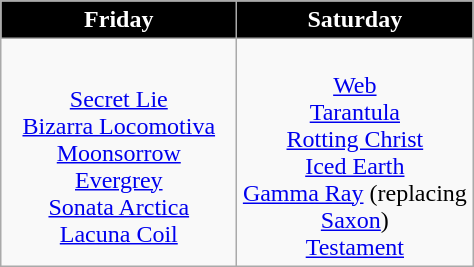<table class="wikitable">
<tr>
<th width=150px style="background:black; color:white">Friday</th>
<th width=150px style="background:black; color:white">Saturday</th>
</tr>
<tr>
<td style="text-align: center;"><br><a href='#'>Secret Lie</a><br>
<a href='#'>Bizarra Locomotiva</a><br>
<a href='#'>Moonsorrow</a><br>
<a href='#'>Evergrey</a><br>
<a href='#'>Sonata Arctica</a><br>
<a href='#'>Lacuna Coil</a></td>
<td style="text-align: center;"><br><a href='#'>Web</a><br>
<a href='#'>Tarantula</a><br>
<a href='#'>Rotting Christ</a><br>
<a href='#'>Iced Earth</a><br>
<a href='#'>Gamma Ray</a> (replacing <a href='#'>Saxon</a>)<br>
<a href='#'>Testament</a></td>
</tr>
</table>
